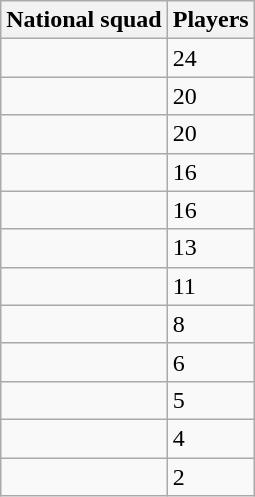<table class="wikitable sortable">
<tr>
<th>National squad</th>
<th>Players</th>
</tr>
<tr>
<td></td>
<td>24</td>
</tr>
<tr>
<td></td>
<td>20</td>
</tr>
<tr>
<td></td>
<td>20</td>
</tr>
<tr>
<td></td>
<td>16</td>
</tr>
<tr>
<td></td>
<td>16</td>
</tr>
<tr>
<td></td>
<td>13</td>
</tr>
<tr>
<td></td>
<td>11</td>
</tr>
<tr>
<td></td>
<td>8</td>
</tr>
<tr>
<td></td>
<td>6</td>
</tr>
<tr>
<td></td>
<td>5</td>
</tr>
<tr>
<td></td>
<td>4</td>
</tr>
<tr>
<td></td>
<td>2</td>
</tr>
</table>
